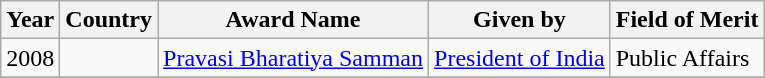<table class="wikitable">
<tr>
<th>Year</th>
<th>Country</th>
<th>Award Name</th>
<th>Given by</th>
<th>Field of Merit</th>
</tr>
<tr>
<td>2008</td>
<td></td>
<td><a href='#'>Pravasi Bharatiya Samman</a></td>
<td><a href='#'>President of India</a></td>
<td>Public Affairs</td>
</tr>
<tr>
</tr>
</table>
